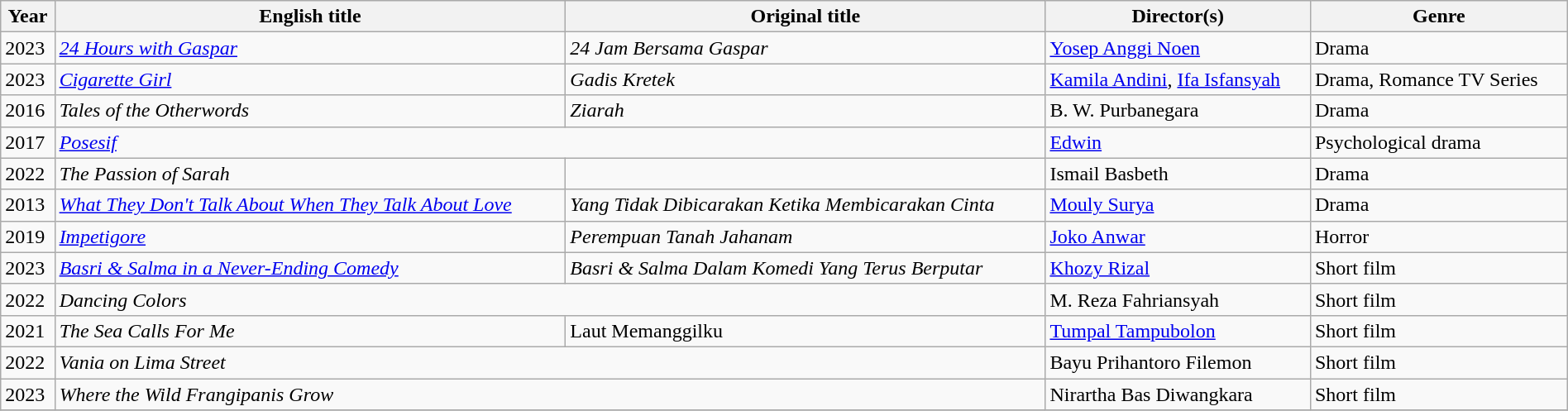<table class="sortable wikitable" style="width:100%; margin-bottom:4px" cellpadding="5">
<tr>
<th scope="col">Year</th>
<th scope="col">English title</th>
<th scope="col">Original title</th>
<th scope="col">Director(s)</th>
<th scope="col">Genre</th>
</tr>
<tr>
<td>2023</td>
<td><em><a href='#'>24 Hours with Gaspar</a></em></td>
<td><em>24 Jam Bersama Gaspar</em></td>
<td><a href='#'>Yosep Anggi Noen</a></td>
<td>Drama</td>
</tr>
<tr>
<td>2023</td>
<td><em><a href='#'>Cigarette Girl</a></em></td>
<td><em>Gadis Kretek</em></td>
<td><a href='#'>Kamila Andini</a>, <a href='#'>Ifa Isfansyah</a></td>
<td>Drama, Romance TV Series</td>
</tr>
<tr>
<td>2016</td>
<td><em>Tales of the Otherwords</em></td>
<td><em>Ziarah</em></td>
<td>B. W. Purbanegara</td>
<td>Drama</td>
</tr>
<tr>
<td>2017</td>
<td colspan=2><em><a href='#'>Posesif</a></em></td>
<td><a href='#'>Edwin</a></td>
<td>Psychological drama</td>
</tr>
<tr>
<td>2022</td>
<td><em>The Passion of Sarah</em></td>
<td></td>
<td>Ismail Basbeth</td>
<td>Drama</td>
</tr>
<tr>
<td>2013</td>
<td><em><a href='#'>What They Don't Talk About When They Talk About Love</a></em></td>
<td><em>Yang Tidak Dibicarakan Ketika Membicarakan Cinta</em></td>
<td><a href='#'>Mouly Surya</a></td>
<td>Drama</td>
</tr>
<tr>
<td>2019</td>
<td><em><a href='#'>Impetigore</a></em></td>
<td><em>Perempuan Tanah Jahanam</em></td>
<td><a href='#'>Joko Anwar</a></td>
<td>Horror</td>
</tr>
<tr>
<td>2023</td>
<td><em><a href='#'>Basri & Salma in a Never-Ending Comedy</a></em></td>
<td><em>Basri & Salma Dalam Komedi Yang Terus Berputar</em></td>
<td><a href='#'>Khozy Rizal</a></td>
<td>Short film</td>
</tr>
<tr>
<td>2022</td>
<td colspan=2><em>Dancing Colors</em></td>
<td>M. Reza Fahriansyah</td>
<td>Short film</td>
</tr>
<tr>
<td>2021</td>
<td><em>The Sea Calls For Me</em></td>
<td>Laut Memanggilku</td>
<td><a href='#'>Tumpal Tampubolon</a></td>
<td>Short film</td>
</tr>
<tr>
<td>2022</td>
<td colspan=2><em>Vania on Lima Street</em></td>
<td>Bayu Prihantoro Filemon</td>
<td>Short film</td>
</tr>
<tr>
<td>2023</td>
<td colspan=2><em>Where the Wild Frangipanis Grow</em></td>
<td>Nirartha Bas Diwangkara</td>
<td>Short film</td>
</tr>
<tr>
</tr>
</table>
